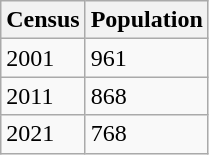<table class="wikitable">
<tr>
<th>Census</th>
<th>Population</th>
</tr>
<tr>
<td>2001</td>
<td>961</td>
</tr>
<tr>
<td>2011</td>
<td>868</td>
</tr>
<tr>
<td>2021</td>
<td>768</td>
</tr>
</table>
